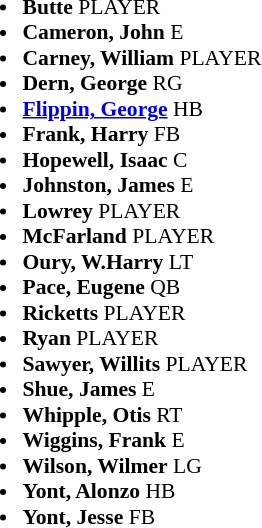<table class="toccolours" style="border-collapse:collapse; font-size:90%;">
<tr>
<td colspan=7 align="right"></td>
</tr>
<tr>
<td valign="top"><br><ul><li><strong>Butte</strong> PLAYER</li><li><strong>Cameron, John</strong> E</li><li><strong>Carney, William</strong> PLAYER</li><li><strong>Dern, George</strong> RG</li><li><strong><a href='#'>Flippin, George</a></strong> HB</li><li><strong>Frank, Harry</strong> FB</li><li><strong>Hopewell, Isaac</strong> C</li><li><strong>Johnston, James</strong> E</li><li><strong>Lowrey</strong> PLAYER</li><li><strong>McFarland</strong> PLAYER</li><li><strong>Oury, W.Harry</strong> LT</li><li><strong>Pace, Eugene</strong> QB</li><li><strong>Ricketts</strong> PLAYER</li><li><strong>Ryan</strong> PLAYER</li><li><strong>Sawyer, Willits</strong> PLAYER</li><li><strong>Shue, James</strong> E</li><li><strong>Whipple, Otis</strong> RT</li><li><strong>Wiggins, Frank</strong> E</li><li><strong>Wilson, Wilmer</strong> LG</li><li><strong>Yont, Alonzo</strong> HB</li><li><strong>Yont, Jesse</strong> FB</li></ul></td>
</tr>
</table>
